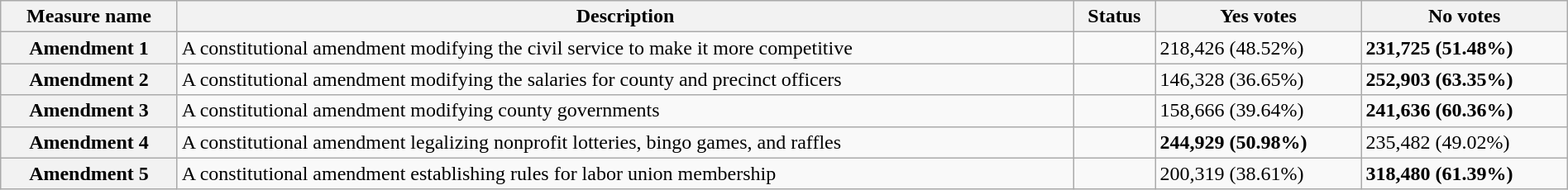<table class="wikitable sortable plainrowheaders" style="width:100%">
<tr>
<th scope="col">Measure name</th>
<th class="unsortable" scope="col">Description</th>
<th scope="col">Status</th>
<th scope="col">Yes votes</th>
<th scope="col">No votes</th>
</tr>
<tr>
<th scope="row">Amendment 1</th>
<td>A constitutional amendment modifying the civil service to make it more competitive</td>
<td></td>
<td>218,426 (48.52%)</td>
<td><strong>231,725 (51.48%)</strong></td>
</tr>
<tr>
<th scope="row">Amendment 2</th>
<td>A constitutional amendment modifying the salaries for county and precinct officers</td>
<td></td>
<td>146,328 (36.65%)</td>
<td><strong>252,903 (63.35%)</strong></td>
</tr>
<tr>
<th scope="row">Amendment 3</th>
<td>A constitutional amendment modifying county governments</td>
<td></td>
<td>158,666 (39.64%)</td>
<td><strong>241,636 (60.36%)</strong></td>
</tr>
<tr>
<th scope="row">Amendment 4</th>
<td>A constitutional amendment legalizing nonprofit lotteries, bingo games, and raffles</td>
<td></td>
<td><strong>244,929 (50.98%)</strong></td>
<td>235,482 (49.02%)</td>
</tr>
<tr>
<th scope="row">Amendment 5</th>
<td>A constitutional amendment establishing rules for labor union membership</td>
<td></td>
<td>200,319 (38.61%)</td>
<td><strong>318,480 (61.39%)</strong></td>
</tr>
</table>
